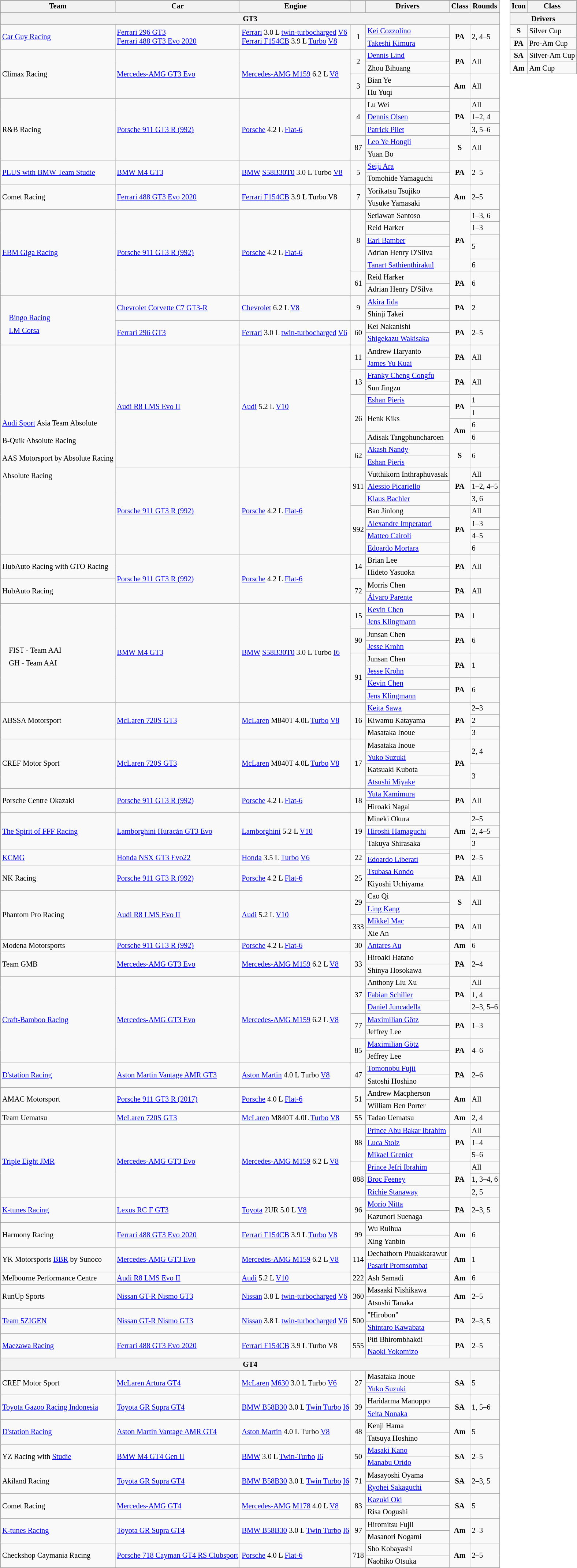<table>
<tr>
<td><br><table class="wikitable" style="font-size: 85%;">
<tr>
<th>Team</th>
<th>Car</th>
<th>Engine</th>
<th></th>
<th>Drivers</th>
<th>Class</th>
<th>Rounds</th>
</tr>
<tr>
<th colspan=7>GT3</th>
</tr>
<tr>
<td rowspan="2"> <a href='#'>Car Guy Racing</a></td>
<td rowspan="2"><a href='#'>Ferrari 296 GT3</a> <small></small> <br> <a href='#'>Ferrari 488 GT3 Evo 2020</a> <small></small></td>
<td nowrap rowspan="2"><a href='#'>Ferrari</a> 3.0 L <a href='#'>twin-turbocharged</a> <a href='#'>V6</a> <small></small> <br> <a href='#'>Ferrari F154CB</a> 3.9 L <a href='#'>Turbo</a> <a href='#'>V8</a> <small></small></td>
<td rowspan="2" align="center">1</td>
<td> <a href='#'>Kei Cozzolino</a></td>
<td rowspan="2" align="center"><strong><span>PA</span></strong></td>
<td rowspan="2">2, 4–5</td>
</tr>
<tr>
<td> <a href='#'>Takeshi Kimura</a></td>
</tr>
<tr>
<td rowspan="4"> Climax Racing</td>
<td rowspan="4"><a href='#'>Mercedes-AMG GT3 Evo</a></td>
<td rowspan="4"><a href='#'>Mercedes-AMG M159</a> 6.2 L <a href='#'>V8</a></td>
<td rowspan="2" align=center>2</td>
<td> <a href='#'>Dennis Lind</a></td>
<td rowspan="2" align=center><strong><span>PA</span></strong></td>
<td rowspan="2">All</td>
</tr>
<tr>
<td> Zhou Bihuang</td>
</tr>
<tr>
<td rowspan="2" align=center>3</td>
<td> Bian Ye</td>
<td rowspan="2" align=center><strong><span>Am</span></strong></td>
<td rowspan="2">All</td>
</tr>
<tr>
<td> Hu Yuqi</td>
</tr>
<tr>
<td rowspan="5"> R&B Racing</td>
<td rowspan="5"><a href='#'>Porsche 911 GT3 R (992)</a></td>
<td rowspan="5"><a href='#'>Porsche</a> 4.2 L <a href='#'>Flat-6</a></td>
<td rowspan="3" align=center>4</td>
<td> Lu Wei</td>
<td rowspan="3" align=center><strong><span>PA</span></strong></td>
<td>All</td>
</tr>
<tr>
<td> <a href='#'>Dennis Olsen</a></td>
<td>1–2, 4</td>
</tr>
<tr>
<td> <a href='#'>Patrick Pilet</a></td>
<td rowspan="1">3, 5–6</td>
</tr>
<tr>
<td rowspan="2" align=center>87</td>
<td> <a href='#'>Leo Ye Hongli</a></td>
<td rowspan="2" align=center><strong><span>S</span></strong></td>
<td rowspan="2">All</td>
</tr>
<tr>
<td> Yuan Bo</td>
</tr>
<tr>
<td rowspan="2"> <a href='#'>PLUS with BMW Team Studie</a></td>
<td rowspan="2"><a href='#'>BMW M4 GT3</a></td>
<td rowspan="2"><a href='#'>BMW</a> <a href='#'>S58B30T0</a> 3.0 L Turbo <a href='#'>V8</a></td>
<td rowspan="2" align=center>5</td>
<td> <a href='#'>Seiji Ara</a></td>
<td rowspan="2" align=center><strong><span>PA</span></strong></td>
<td rowspan="2">2–5</td>
</tr>
<tr>
<td> Tomohide Yamaguchi</td>
</tr>
<tr>
<td rowspan="2"> Comet Racing</td>
<td rowspan="2"><a href='#'>Ferrari 488 GT3 Evo 2020</a></td>
<td rowspan="2"><a href='#'>Ferrari F154CB</a> 3.9 L Turbo V8</td>
<td rowspan="2" align=center>7</td>
<td> Yorikatsu Tsujiko</td>
<td rowspan="2" align="center"><strong><span>Am</span></strong></td>
<td rowspan="2">2–5</td>
</tr>
<tr>
<td> Yusuke Yamasaki</td>
</tr>
<tr>
<td rowspan="7"> <a href='#'>EBM Giga Racing</a></td>
<td rowspan="7"><a href='#'>Porsche 911 GT3 R (992)</a></td>
<td rowspan="7"><a href='#'>Porsche</a> 4.2 L <a href='#'>Flat-6</a></td>
<td rowspan="5" align=center>8</td>
<td> Setiawan Santoso</td>
<td rowspan="5" align="center"><strong><span>PA</span></strong></td>
<td>1–3, 6</td>
</tr>
<tr>
<td> Reid Harker</td>
<td>1–3</td>
</tr>
<tr>
<td> <a href='#'>Earl Bamber</a></td>
<td rowspan="2">5</td>
</tr>
<tr>
<td> Adrian Henry D'Silva</td>
</tr>
<tr>
<td> <a href='#'>Tanart Sathienthirakul</a></td>
<td>6</td>
</tr>
<tr>
<td rowspan="2" align=center>61</td>
<td> Reid Harker</td>
<td rowspan="2" align="center"><strong><span>PA</span></strong></td>
<td rowspan="2">6</td>
</tr>
<tr>
<td> Adrian Henry D'Silva</td>
</tr>
<tr>
<td rowspan="4"><br><table style="float: left; border-top:transparent; border-right:transparent; border-bottom:transparent; border-left:transparent;">
<tr>
<td style=" border-top:transparent; border-right:transparent; border-bottom:transparent; border-left:transparent;" rowspan=2></td>
<td style=" border-top:transparent; border-right:transparent; border-bottom:transparent; border-left:transparent;"><a href='#'>Bingo Racing</a></td>
</tr>
<tr>
<td style=" border-top:transparent; border-right:transparent; border-bottom:transparent; border-left:transparent;"><a href='#'>LM Corsa</a></td>
</tr>
<tr>
</tr>
</table>
</td>
<td rowspan="2"><a href='#'>Chevrolet Corvette C7 GT3-R</a></td>
<td rowspan="2"><a href='#'>Chevrolet</a> 6.2 L <a href='#'>V8</a></td>
<td rowspan="2" align="center">9</td>
<td> <a href='#'>Akira Iida</a></td>
<td rowspan="2" align="center"><strong><span>PA</span></strong></td>
<td rowspan="2">2</td>
</tr>
<tr>
<td> Shinji Takei</td>
</tr>
<tr>
<td rowspan="2"><a href='#'>Ferrari 296 GT3</a></td>
<td rowspan="2"><a href='#'>Ferrari</a> 3.0 L <a href='#'>twin-turbocharged</a> <a href='#'>V6</a></td>
<td rowspan="2" align=center>60</td>
<td> Kei Nakanishi</td>
<td rowspan="2" align=center><strong><span>PA</span></strong></td>
<td rowspan="2">2–5</td>
</tr>
<tr>
<td> <a href='#'>Shigekazu Wakisaka</a></td>
</tr>
<tr>
<td rowspan="17" nowrap> <a href='#'>Audi Sport</a> Asia Team Absolute<br><br> B-Quik Absolute Racing<br><br> AAS Motorsport by Absolute Racing<br><br> Absolute Racing</td>
<td rowspan="10"><a href='#'>Audi R8 LMS Evo II</a></td>
<td rowspan="10"><a href='#'>Audi</a> 5.2 L <a href='#'>V10</a></td>
<td rowspan="2" align=center>11</td>
<td> Andrew Haryanto</td>
<td rowspan="2" align=center><strong><span>PA</span></strong></td>
<td rowspan="2">All</td>
</tr>
<tr>
<td> <a href='#'>James Yu Kuai</a></td>
</tr>
<tr>
<td rowspan="2" align=center>13</td>
<td> <a href='#'>Franky Cheng Congfu</a></td>
<td rowspan="2" align=center><strong><span>PA</span></strong></td>
<td rowspan="2">All</td>
</tr>
<tr>
<td> Sun Jingzu</td>
</tr>
<tr>
<td rowspan="4" align=center>26</td>
<td> <a href='#'>Eshan Pieris</a></td>
<td rowspan="2" nowrap  align=center><strong><span>PA</span></strong></td>
<td>1</td>
</tr>
<tr>
<td rowspan="2"> Henk Kiks</td>
<td>1</td>
</tr>
<tr>
<td rowspan="2" nowrap  align=center><strong><span>Am</span></strong></td>
<td>6</td>
</tr>
<tr>
<td nowrap> Adisak Tangphuncharoen</td>
<td>6</td>
</tr>
<tr>
<td rowspan="2" align=center>62</td>
<td> <a href='#'>Akash Nandy</a></td>
<td rowspan="2" align=center><strong><span>S</span></strong></td>
<td rowspan="2">6</td>
</tr>
<tr>
<td> <a href='#'>Eshan Pieris</a></td>
</tr>
<tr>
<td rowspan="7"><a href='#'>Porsche 911 GT3 R (992)</a></td>
<td rowspan="7"><a href='#'>Porsche</a> 4.2 L <a href='#'>Flat-6</a></td>
<td rowspan="3" align=center>911</td>
<td nowrap> Vutthikorn Inthraphuvasak</td>
<td rowspan="3" align=center><strong><span>PA</span></strong></td>
<td>All</td>
</tr>
<tr>
<td> <a href='#'>Alessio Picariello</a></td>
<td nowrap>1–2, 4–5</td>
</tr>
<tr>
<td> <a href='#'>Klaus Bachler</a></td>
<td>3, 6</td>
</tr>
<tr>
<td rowspan="4" align=center>992</td>
<td> Bao Jinlong</td>
<td rowspan="4" align=center><strong><span>PA</span></strong></td>
<td>All</td>
</tr>
<tr>
<td> <a href='#'>Alexandre Imperatori</a></td>
<td>1–3</td>
</tr>
<tr>
<td> <a href='#'>Matteo Cairoli</a></td>
<td>4–5</td>
</tr>
<tr>
<td> <a href='#'>Edoardo Mortara</a></td>
<td>6</td>
</tr>
<tr>
<td rowspan="2"> HubAuto Racing with GTO Racing</td>
<td rowspan="4"><a href='#'>Porsche 911 GT3 R (992)</a></td>
<td rowspan="4"><a href='#'>Porsche</a> 4.2 L <a href='#'>Flat-6</a></td>
<td rowspan="2" align="center">14</td>
<td> Brian Lee</td>
<td rowspan="2" align="center"><strong><span>PA</span></strong></td>
<td rowspan="2">All</td>
</tr>
<tr>
<td> Hideto Yasuoka</td>
</tr>
<tr>
<td rowspan="2"> HubAuto Racing</td>
<td rowspan="2" align="center">72</td>
<td> Morris Chen</td>
<td rowspan="2" align="center"><strong><span>PA</span></strong></td>
<td rowspan="2">All</td>
</tr>
<tr>
<td> <a href='#'>Álvaro Parente</a></td>
</tr>
<tr>
<td rowspan="8"><br><table style="float: left; border-top:transparent; border-right:transparent; border-bottom:transparent; border-left:transparent;">
<tr>
<td style=" border-top:transparent; border-right:transparent; border-bottom:transparent; border-left:transparent;" rowspan=2></td>
<td style=" border-top:transparent; border-right:transparent; border-bottom:transparent; border-left:transparent;">FIST - Team AAI</td>
</tr>
<tr>
<td style=" border-top:transparent; border-right:transparent; border-bottom:transparent; border-left:transparent;">GH - Team AAI</td>
</tr>
<tr>
</tr>
</table>
</td>
<td rowspan="8"><a href='#'>BMW M4 GT3</a></td>
<td rowspan="8"><a href='#'>BMW</a> <a href='#'>S58B30T0</a> 3.0 L Turbo <a href='#'>I6</a></td>
<td rowspan="2" align="center">15</td>
<td> <a href='#'>Kevin Chen</a></td>
<td rowspan="2" align="center"><strong><span>PA</span></strong></td>
<td rowspan="2">1</td>
</tr>
<tr>
<td> <a href='#'>Jens Klingmann</a></td>
</tr>
<tr>
<td rowspan="2" align="center">90</td>
<td> Junsan Chen</td>
<td rowspan="2" align="center"><strong><span>PA</span></strong></td>
<td rowspan="2">6</td>
</tr>
<tr>
<td> <a href='#'>Jesse Krohn</a></td>
</tr>
<tr>
<td rowspan="4" align="center">91</td>
<td> Junsan Chen</td>
<td rowspan="2" align="center"><strong><span>PA</span></strong></td>
<td rowspan="2">1</td>
</tr>
<tr>
<td> <a href='#'>Jesse Krohn</a></td>
</tr>
<tr>
<td> <a href='#'>Kevin Chen</a></td>
<td rowspan="2" align="center"><strong><span>PA</span></strong></td>
<td rowspan="2">6</td>
</tr>
<tr>
<td> <a href='#'>Jens Klingmann</a></td>
</tr>
<tr>
<td rowspan="3"> ABSSA Motorsport</td>
<td rowspan="3"><a href='#'>McLaren 720S GT3</a></td>
<td rowspan="3"><a href='#'>McLaren</a> M840T 4.0L <a href='#'>Turbo</a> <a href='#'>V8</a></td>
<td rowspan="3" align="center">16</td>
<td> <a href='#'>Keita Sawa</a></td>
<td rowspan="3" align="center"><strong><span>PA</span></strong></td>
<td>2–3</td>
</tr>
<tr>
<td> Kiwamu Katayama</td>
<td>2</td>
</tr>
<tr>
<td> Masataka Inoue</td>
<td>3</td>
</tr>
<tr>
<td rowspan="4"> CREF Motor Sport</td>
<td rowspan="4"><a href='#'>McLaren 720S GT3</a></td>
<td rowspan="4"><a href='#'>McLaren</a> M840T 4.0L <a href='#'>Turbo</a> <a href='#'>V8</a></td>
<td rowspan="4" align="center">17</td>
<td> Masataka Inoue</td>
<td rowspan="4" align="center"><strong><span>PA</span></strong></td>
<td rowspan="2">2, 4</td>
</tr>
<tr>
<td> <a href='#'>Yuko Suzuki</a></td>
</tr>
<tr>
<td> Katsuaki Kubota</td>
<td rowspan="2">3</td>
</tr>
<tr>
<td> <a href='#'>Atsushi Miyake</a></td>
</tr>
<tr>
<td rowspan="2"> Porsche Centre Okazaki</td>
<td rowspan="2"><a href='#'>Porsche 911 GT3 R (992)</a></td>
<td rowspan="2"><a href='#'>Porsche</a> 4.2 L <a href='#'>Flat-6</a></td>
<td rowspan="2" align=center>18</td>
<td> <a href='#'>Yuta Kamimura</a></td>
<td rowspan="2" align=center><strong><span>PA</span></strong></td>
<td rowspan="2">All</td>
</tr>
<tr>
<td> Hiroaki Nagai</td>
</tr>
<tr>
<td rowspan="3"> <a href='#'>The Spirit of FFF Racing</a></td>
<td rowspan="3"><a href='#'>Lamborghini Huracán GT3 Evo</a></td>
<td rowspan="3"><a href='#'>Lamborghini</a> 5.2 L <a href='#'>V10</a></td>
<td rowspan="3" align="center">19</td>
<td> Mineki Okura</td>
<td rowspan="3" align="center"><strong><span>Am</span></strong></td>
<td>2–5</td>
</tr>
<tr>
<td> <a href='#'>Hiroshi Hamaguchi</a></td>
<td>2, 4–5</td>
</tr>
<tr>
<td> Takuya Shirasaka</td>
<td>3</td>
</tr>
<tr>
<td rowspan="2"> <a href='#'>KCMG</a></td>
<td rowspan="2"><a href='#'>Honda NSX GT3 Evo22</a></td>
<td rowspan="2"><a href='#'>Honda</a> 3.5 L <a href='#'>Turbo</a> <a href='#'>V6</a></td>
<td rowspan="2" align="center">22</td>
<td> </td>
<td rowspan="2" align=center><strong><span>PA</span></strong></td>
<td rowspan="2">2–5</td>
</tr>
<tr>
<td> <a href='#'>Edoardo Liberati</a></td>
</tr>
<tr>
<td rowspan="2"> NK Racing</td>
<td rowspan="2"><a href='#'>Porsche 911 GT3 R (992)</a></td>
<td rowspan="2"><a href='#'>Porsche</a> 4.2 L <a href='#'>Flat-6</a></td>
<td rowspan="2" align="center">25</td>
<td> <a href='#'>Tsubasa Kondo</a></td>
<td rowspan="2" align=center><strong><span>PA</span></strong></td>
<td rowspan="2">All</td>
</tr>
<tr>
<td> Kiyoshi Uchiyama</td>
</tr>
<tr>
<td rowspan="4"> Phantom Pro Racing</td>
<td rowspan="4"><a href='#'>Audi R8 LMS Evo II</a></td>
<td rowspan="4"><a href='#'>Audi</a> 5.2 L <a href='#'>V10</a></td>
<td rowspan="2" align=center>29</td>
<td> Cao Qi</td>
<td rowspan="2" align=center><strong><span>S</span></strong></td>
<td rowspan="2">All</td>
</tr>
<tr>
<td> <a href='#'>Ling Kang</a></td>
</tr>
<tr>
<td rowspan="2" align="center">333</td>
<td> <a href='#'>Mikkel Mac</a></td>
<td rowspan="2" align="center"><strong><span>PA</span></strong></td>
<td rowspan="2">All</td>
</tr>
<tr>
<td> Xie An</td>
</tr>
<tr>
<td> Modena Motorsports</td>
<td><a href='#'>Porsche 911 GT3 R (992)</a></td>
<td><a href='#'>Porsche</a> 4.2 L <a href='#'>Flat-6</a></td>
<td align="center">30</td>
<td> <a href='#'>Antares Au</a></td>
<td align="center"><strong><span>Am</span></strong></td>
<td>6</td>
</tr>
<tr>
<td rowspan="2"> Team GMB</td>
<td rowspan="2"><a href='#'>Mercedes-AMG GT3 Evo</a></td>
<td rowspan="2"><a href='#'>Mercedes-AMG M159</a> 6.2 L <a href='#'>V8</a></td>
<td rowspan="2" align=center>33</td>
<td> Hiroaki Hatano</td>
<td rowspan="2" align=center><strong><span>PA</span></strong></td>
<td rowspan="2">2–4</td>
</tr>
<tr>
<td> Shinya Hosokawa</td>
</tr>
<tr>
<td rowspan="7"> <a href='#'>Craft-Bamboo Racing</a></td>
<td rowspan="7"><a href='#'>Mercedes-AMG GT3 Evo</a></td>
<td rowspan="7"><a href='#'>Mercedes-AMG M159</a> 6.2 L <a href='#'>V8</a></td>
<td rowspan="3" align="center">37</td>
<td> Anthony Liu Xu</td>
<td rowspan="3" align="center"><strong><span>PA</span></strong></td>
<td>All</td>
</tr>
<tr>
<td> <a href='#'>Fabian Schiller</a></td>
<td>1, 4</td>
</tr>
<tr>
<td> <a href='#'>Daniel Juncadella</a></td>
<td>2–3, 5–6</td>
</tr>
<tr>
<td rowspan="2" align="center">77</td>
<td> <a href='#'>Maximilian Götz</a></td>
<td rowspan="2" align="center"><strong><span>PA</span></strong></td>
<td rowspan="2">1–3</td>
</tr>
<tr>
<td> Jeffrey Lee</td>
</tr>
<tr>
<td rowspan="2" align="center">85</td>
<td> <a href='#'>Maximilian Götz</a></td>
<td rowspan="2" align="center"><strong><span>PA</span></strong></td>
<td rowspan="2">4–6</td>
</tr>
<tr>
<td> Jeffrey Lee</td>
</tr>
<tr>
<td rowspan="2"> <a href='#'>D'station Racing</a></td>
<td rowspan="2"><a href='#'>Aston Martin Vantage AMR GT3</a></td>
<td rowspan="2"><a href='#'>Aston Martin</a> 4.0 L Turbo <a href='#'>V8</a></td>
<td rowspan="2" align="center">47</td>
<td> <a href='#'>Tomonobu Fujii</a></td>
<td rowspan="2" align="center"><strong><span>PA</span></strong></td>
<td rowspan="2">2–6</td>
</tr>
<tr>
<td> Satoshi Hoshino</td>
</tr>
<tr>
<td rowspan="2"> AMAC Motorsport</td>
<td rowspan="2"><a href='#'>Porsche 911 GT3 R (2017)</a></td>
<td rowspan="2"><a href='#'>Porsche</a> 4.0 L <a href='#'>Flat-6</a></td>
<td rowspan="2" align=center>51</td>
<td> Andrew Macpherson</td>
<td rowspan="2" align=center><strong><span>Am</span></strong></td>
<td rowspan="2">All</td>
</tr>
<tr>
<td> William Ben Porter</td>
</tr>
<tr>
<td> Team Uematsu</td>
<td><a href='#'>McLaren 720S GT3</a></td>
<td><a href='#'>McLaren</a> M840T 4.0L <a href='#'>Turbo</a> <a href='#'>V8</a></td>
<td align=center>55</td>
<td> Tadao Uematsu</td>
<td align=center><strong><span>Am</span></strong></td>
<td>2, 4</td>
</tr>
<tr>
<td rowspan="6"> <a href='#'>Triple Eight JMR</a></td>
<td rowspan="6"><a href='#'>Mercedes-AMG GT3 Evo</a></td>
<td rowspan="6"><a href='#'>Mercedes-AMG M159</a> 6.2 L <a href='#'>V8</a></td>
<td rowspan="3" align=center>88</td>
<td> <a href='#'>Prince Abu Bakar Ibrahim</a></td>
<td rowspan="3" align=center><strong><span>PA</span></strong></td>
<td>All</td>
</tr>
<tr>
<td> <a href='#'>Luca Stolz</a></td>
<td>1–4</td>
</tr>
<tr>
<td> <a href='#'>Mikael Grenier</a></td>
<td>5–6</td>
</tr>
<tr>
<td rowspan="3">888</td>
<td> <a href='#'>Prince Jefri Ibrahim</a></td>
<td rowspan="3" align=center><strong><span>PA</span></strong></td>
<td>All</td>
</tr>
<tr>
<td> <a href='#'>Broc Feeney</a></td>
<td>1, 3–4, 6</td>
</tr>
<tr>
<td> <a href='#'>Richie Stanaway</a></td>
<td>2, 5</td>
</tr>
<tr>
<td rowspan="2"> <a href='#'>K-tunes Racing</a></td>
<td rowspan="2"><a href='#'>Lexus RC F GT3</a></td>
<td rowspan="2"><a href='#'>Toyota</a> 2UR 5.0 L <a href='#'>V8</a></td>
<td rowspan="2" align="center">96</td>
<td> <a href='#'>Morio Nitta</a></td>
<td rowspan="2" align=center><strong><span>PA</span></strong></td>
<td rowspan="2">2–3, 5</td>
</tr>
<tr>
<td> Kazunori Suenaga</td>
</tr>
<tr>
<td rowspan="2"> Harmony Racing</td>
<td rowspan="2"><a href='#'>Ferrari 488 GT3 Evo 2020</a></td>
<td rowspan="2"><a href='#'>Ferrari F154CB</a> 3.9 L <a href='#'>Turbo</a> <a href='#'>V8</a></td>
<td rowspan="2" align=center>99</td>
<td> Wu Ruihua</td>
<td rowspan="2" align="center"><strong><span>Am</span></strong></td>
<td rowspan="2">6</td>
</tr>
<tr>
<td> Xing Yanbin</td>
</tr>
<tr>
<td rowspan="2"> YK Motorsports <a href='#'>BBR</a> by Sunoco</td>
<td rowspan="2"><a href='#'>Mercedes-AMG GT3 Evo</a></td>
<td rowspan="2"><a href='#'>Mercedes-AMG M159</a> 6.2 L <a href='#'>V8</a></td>
<td rowspan="2" align=center>114</td>
<td> Dechathorn Phuakkarawut</td>
<td rowspan="2" align=center><strong><span>Am</span></strong></td>
<td rowspan="2">1</td>
</tr>
<tr>
<td> <a href='#'>Pasarit Promsombat</a></td>
</tr>
<tr>
<td> Melbourne Performance Centre</td>
<td><a href='#'>Audi R8 LMS Evo II</a></td>
<td><a href='#'>Audi</a> 5.2 L <a href='#'>V10</a></td>
<td align=center>222</td>
<td> Ash Samadi</td>
<td align="center"><strong><span>Am</span></strong></td>
<td>6</td>
</tr>
<tr>
<td rowspan="2"> RunUp Sports</td>
<td rowspan="2"><a href='#'>Nissan GT-R Nismo GT3</a></td>
<td rowspan="2"><a href='#'>Nissan</a> 3.8 L <a href='#'>twin-turbocharged</a> <a href='#'>V6</a></td>
<td rowspan="2" align="center">360</td>
<td> Masaaki Nishikawa</td>
<td rowspan="2" align="center"><strong><span>Am</span></strong></td>
<td rowspan="2">2–5</td>
</tr>
<tr>
<td> Atsushi Tanaka</td>
</tr>
<tr>
<td rowspan="2"> <a href='#'>Team 5ZIGEN</a></td>
<td rowspan="2"><a href='#'>Nissan GT-R Nismo GT3</a></td>
<td rowspan="2"><a href='#'>Nissan</a> 3.8 L <a href='#'>twin-turbocharged</a> <a href='#'>V6</a></td>
<td rowspan="2" align="center">500</td>
<td> "Hirobon"</td>
<td rowspan="2" align="center"><strong><span>PA</span></strong></td>
<td rowspan="2">2–3, 5</td>
</tr>
<tr>
<td> <a href='#'>Shintaro Kawabata</a></td>
</tr>
<tr>
<td rowspan="2"> <a href='#'>Maezawa Racing</a></td>
<td rowspan="2"><a href='#'>Ferrari 488 GT3 Evo 2020</a></td>
<td rowspan="2"><a href='#'>Ferrari F154CB</a> 3.9 L Turbo V8</td>
<td rowspan="2" align=center>555</td>
<td> Piti Bhirombhakdi</td>
<td rowspan="2" align="center"><strong><span>PA</span></strong></td>
<td rowspan="2">2–5</td>
</tr>
<tr>
<td> <a href='#'>Naoki Yokomizo</a></td>
</tr>
<tr>
<th colspan=7>GT4</th>
</tr>
<tr>
<td rowspan="2"> CREF Motor Sport</td>
<td rowspan="2"><a href='#'>McLaren Artura GT4</a></td>
<td rowspan="2"><a href='#'>McLaren</a> <a href='#'>M630</a> 3.0 L Turbo <a href='#'>V6</a></td>
<td rowspan="2" align="center">27</td>
<td> Masataka Inoue</td>
<td rowspan="2" align=center><strong><span>SA</span></strong></td>
<td rowspan="2">5</td>
</tr>
<tr>
<td> <a href='#'>Yuko Suzuki</a></td>
</tr>
<tr>
<td rowspan="2"> <a href='#'>Toyota Gazoo Racing Indonesia</a></td>
<td rowspan="2"><a href='#'>Toyota GR Supra GT4</a></td>
<td rowspan="2"><a href='#'>BMW B58B30</a> 3.0 L <a href='#'>Twin Turbo</a> <a href='#'>I6</a></td>
<td rowspan="2" align=center>39</td>
<td> Haridarma Manoppo</td>
<td rowspan="2" align=center><strong><span>SA</span></strong></td>
<td rowspan="2">1, 5–6</td>
</tr>
<tr>
<td> <a href='#'>Seita Nonaka</a></td>
</tr>
<tr>
<td rowspan="2"> <a href='#'>D'station Racing</a></td>
<td rowspan="2"><a href='#'>Aston Martin Vantage AMR GT4</a></td>
<td rowspan="2"><a href='#'>Aston Martin</a> 4.0 L Turbo <a href='#'>V8</a></td>
<td rowspan="2" align="center">48</td>
<td> Kenji Hama</td>
<td rowspan="2" align=center><strong><span>Am</span></strong></td>
<td rowspan="2">5</td>
</tr>
<tr>
<td> Tatsuya Hoshino</td>
</tr>
<tr>
<td rowspan="2"> YZ Racing with <a href='#'>Studie</a></td>
<td rowspan="2"><a href='#'>BMW M4 GT4 Gen II</a></td>
<td rowspan="2"><a href='#'>BMW</a> 3.0 L <a href='#'>Twin-Turbo</a> <a href='#'>I6</a></td>
<td rowspan="2" align=center>50</td>
<td> <a href='#'>Masaki Kano</a></td>
<td rowspan="2" align=center><strong><span>SA</span></strong></td>
<td rowspan="2">2–5</td>
</tr>
<tr>
<td> <a href='#'>Manabu Orido</a></td>
</tr>
<tr>
<td rowspan="2"> Akiland Racing</td>
<td rowspan="2"><a href='#'>Toyota GR Supra GT4</a></td>
<td rowspan="2"><a href='#'>BMW B58B30</a> 3.0 L <a href='#'>Twin Turbo</a> <a href='#'>I6</a></td>
<td rowspan="2" align="center">71</td>
<td> Masayoshi Oyama</td>
<td rowspan="2" align=center><strong><span>SA</span></strong></td>
<td rowspan="2">2–3, 5</td>
</tr>
<tr>
<td> <a href='#'>Ryohei Sakaguchi</a></td>
</tr>
<tr>
<td rowspan="2"> Comet Racing</td>
<td rowspan="2"><a href='#'>Mercedes-AMG GT4</a></td>
<td rowspan="2"><a href='#'>Mercedes-AMG</a> <a href='#'>M178</a> 4.0 L <a href='#'>V8</a></td>
<td rowspan="2" align="center">83</td>
<td> <a href='#'>Kazuki Oki</a></td>
<td rowspan="2" align=center><strong><span>SA</span></strong></td>
<td rowspan="2">5</td>
</tr>
<tr>
<td> Risa Oogushi</td>
</tr>
<tr>
<td rowspan="2"> <a href='#'>K-tunes Racing</a></td>
<td rowspan="2"><a href='#'>Toyota GR Supra GT4</a></td>
<td rowspan="2"><a href='#'>BMW B58B30</a> 3.0 L <a href='#'>Twin Turbo</a> <a href='#'>I6</a></td>
<td rowspan="2" align="center">97</td>
<td> Hiromitsu Fujii</td>
<td rowspan="2" align=center><strong><span>Am</span></strong></td>
<td rowspan="2">2–3</td>
</tr>
<tr>
<td> Masanori Nogami</td>
</tr>
<tr>
<td rowspan="2"> Checkshop Caymania Racing</td>
<td rowspan="2"><a href='#'>Porsche 718 Cayman GT4 RS Clubsport</a></td>
<td rowspan="2"><a href='#'>Porsche</a> 4.0 L <a href='#'>Flat-6</a></td>
<td rowspan="2" align="center">718</td>
<td> Sho Kobayashi</td>
<td rowspan="2" align=center><strong><span>Am</span></strong></td>
<td rowspan="2">2–5</td>
</tr>
<tr>
<td> Naohiko Otsuka</td>
</tr>
<tr>
</tr>
</table>
</td>
<td valign="top"><br><table class="wikitable" style="font-size: 85%;">
<tr>
<th>Icon</th>
<th>Class</th>
</tr>
<tr>
<th colspan=2>Drivers</th>
</tr>
<tr>
<td align=center><strong><span>S</span></strong></td>
<td>Silver Cup</td>
</tr>
<tr>
<td align=center><strong><span>PA</span></strong></td>
<td>Pro-Am Cup</td>
</tr>
<tr>
<td align=center><strong><span>SA</span></strong></td>
<td>Silver-Am Cup</td>
</tr>
<tr>
<td align=center><strong><span>Am</span></strong></td>
<td>Am Cup</td>
</tr>
<tr>
</tr>
</table>
</td>
</tr>
</table>
